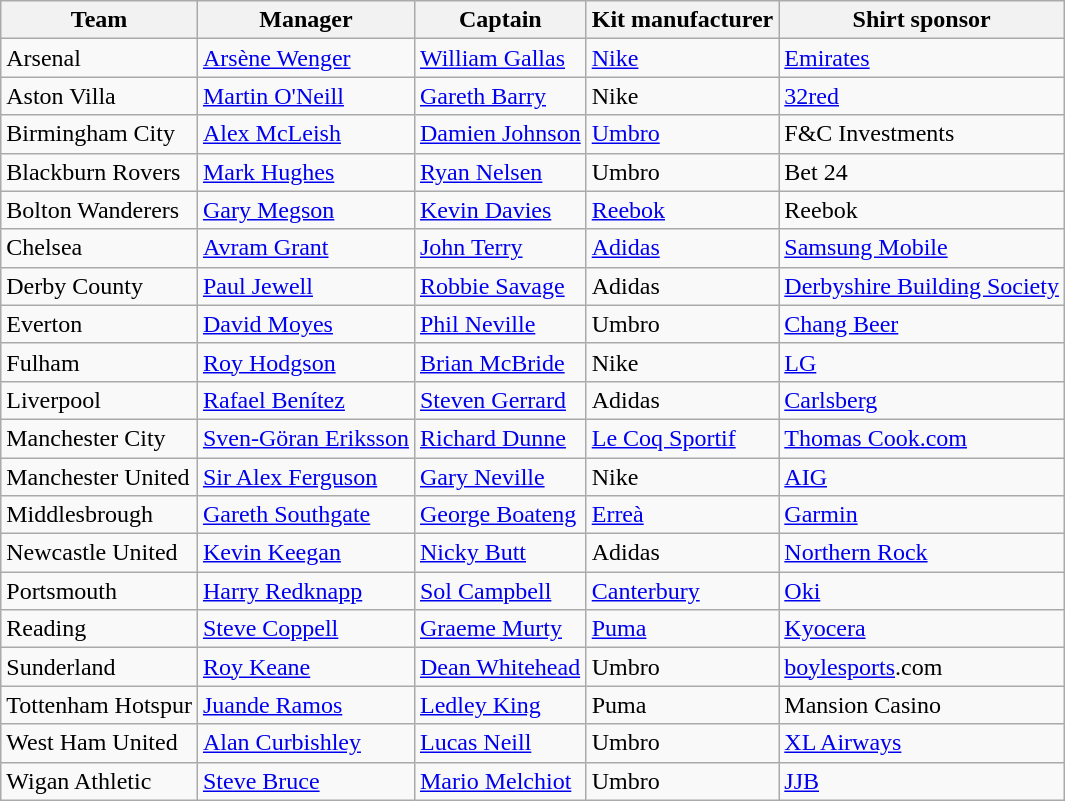<table class="wikitable sortable">
<tr>
<th>Team</th>
<th>Manager</th>
<th>Captain</th>
<th>Kit manufacturer</th>
<th>Shirt sponsor</th>
</tr>
<tr>
<td>Arsenal</td>
<td> <a href='#'>Arsène Wenger</a></td>
<td> <a href='#'>William Gallas</a></td>
<td><a href='#'>Nike</a></td>
<td><a href='#'>Emirates</a></td>
</tr>
<tr>
<td>Aston Villa</td>
<td> <a href='#'>Martin O'Neill</a></td>
<td> <a href='#'>Gareth Barry</a></td>
<td>Nike</td>
<td><a href='#'>32red</a></td>
</tr>
<tr>
<td>Birmingham City</td>
<td> <a href='#'>Alex McLeish</a></td>
<td> <a href='#'>Damien Johnson</a></td>
<td><a href='#'>Umbro</a></td>
<td>F&C Investments</td>
</tr>
<tr>
<td>Blackburn Rovers</td>
<td> <a href='#'>Mark Hughes</a></td>
<td> <a href='#'>Ryan Nelsen</a></td>
<td>Umbro</td>
<td>Bet 24</td>
</tr>
<tr>
<td>Bolton Wanderers</td>
<td> <a href='#'>Gary Megson</a></td>
<td> <a href='#'>Kevin Davies</a></td>
<td><a href='#'>Reebok</a></td>
<td>Reebok</td>
</tr>
<tr>
<td>Chelsea</td>
<td> <a href='#'>Avram Grant</a></td>
<td> <a href='#'>John Terry</a></td>
<td><a href='#'>Adidas</a></td>
<td><a href='#'>Samsung Mobile</a></td>
</tr>
<tr>
<td>Derby County</td>
<td> <a href='#'>Paul Jewell</a></td>
<td> <a href='#'>Robbie Savage</a></td>
<td>Adidas</td>
<td><a href='#'>Derbyshire Building Society</a></td>
</tr>
<tr>
<td>Everton</td>
<td> <a href='#'>David Moyes</a></td>
<td> <a href='#'>Phil Neville</a></td>
<td>Umbro</td>
<td><a href='#'>Chang Beer</a></td>
</tr>
<tr>
<td>Fulham</td>
<td> <a href='#'>Roy Hodgson</a></td>
<td> <a href='#'>Brian McBride</a></td>
<td>Nike</td>
<td><a href='#'>LG</a></td>
</tr>
<tr>
<td>Liverpool</td>
<td> <a href='#'>Rafael Benítez</a></td>
<td> <a href='#'>Steven Gerrard</a></td>
<td>Adidas</td>
<td><a href='#'>Carlsberg</a></td>
</tr>
<tr>
<td>Manchester City</td>
<td> <a href='#'>Sven-Göran Eriksson</a></td>
<td> <a href='#'>Richard Dunne</a></td>
<td><a href='#'>Le Coq Sportif</a></td>
<td><a href='#'>Thomas Cook.com</a></td>
</tr>
<tr>
<td>Manchester United</td>
<td> <a href='#'>Sir Alex Ferguson</a></td>
<td> <a href='#'>Gary Neville</a></td>
<td>Nike</td>
<td><a href='#'>AIG</a></td>
</tr>
<tr>
<td>Middlesbrough</td>
<td> <a href='#'>Gareth Southgate</a></td>
<td> <a href='#'>George Boateng</a></td>
<td><a href='#'>Erreà</a></td>
<td><a href='#'>Garmin</a></td>
</tr>
<tr>
<td>Newcastle United</td>
<td> <a href='#'>Kevin Keegan</a></td>
<td> <a href='#'>Nicky Butt</a></td>
<td>Adidas</td>
<td><a href='#'>Northern Rock</a></td>
</tr>
<tr>
<td>Portsmouth</td>
<td> <a href='#'>Harry Redknapp</a></td>
<td> <a href='#'>Sol Campbell</a></td>
<td><a href='#'>Canterbury</a></td>
<td><a href='#'>Oki</a></td>
</tr>
<tr>
<td>Reading</td>
<td> <a href='#'>Steve Coppell</a></td>
<td> <a href='#'>Graeme Murty</a></td>
<td><a href='#'>Puma</a></td>
<td><a href='#'>Kyocera</a></td>
</tr>
<tr>
<td>Sunderland</td>
<td> <a href='#'>Roy Keane</a></td>
<td> <a href='#'>Dean Whitehead</a></td>
<td>Umbro</td>
<td><a href='#'>boylesports</a>.com</td>
</tr>
<tr>
<td>Tottenham Hotspur</td>
<td> <a href='#'>Juande Ramos</a></td>
<td> <a href='#'>Ledley King</a></td>
<td>Puma</td>
<td>Mansion Casino</td>
</tr>
<tr>
<td>West Ham United</td>
<td> <a href='#'>Alan Curbishley</a></td>
<td> <a href='#'>Lucas Neill</a></td>
<td>Umbro</td>
<td><a href='#'>XL Airways</a></td>
</tr>
<tr>
<td>Wigan Athletic</td>
<td> <a href='#'>Steve Bruce</a></td>
<td> <a href='#'>Mario Melchiot</a></td>
<td>Umbro</td>
<td><a href='#'>JJB</a></td>
</tr>
</table>
